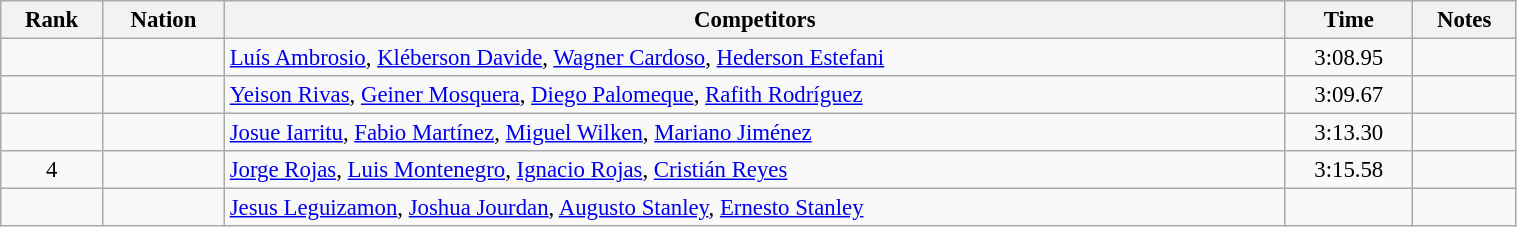<table class="wikitable sortable" width=80% style="text-align:center; font-size:95%">
<tr>
<th>Rank</th>
<th>Nation</th>
<th>Competitors</th>
<th>Time</th>
<th>Notes</th>
</tr>
<tr>
<td></td>
<td align=left></td>
<td align=left><a href='#'>Luís Ambrosio</a>, <a href='#'>Kléberson Davide</a>, <a href='#'>Wagner Cardoso</a>, <a href='#'>Hederson Estefani</a></td>
<td>3:08.95</td>
<td></td>
</tr>
<tr>
<td></td>
<td align=left></td>
<td align=left><a href='#'>Yeison Rivas</a>, <a href='#'>Geiner Mosquera</a>, <a href='#'>Diego Palomeque</a>, <a href='#'>Rafith Rodríguez</a></td>
<td>3:09.67</td>
<td></td>
</tr>
<tr>
<td></td>
<td align=left></td>
<td align=left><a href='#'>Josue Iarritu</a>, <a href='#'>Fabio Martínez</a>, <a href='#'>Miguel Wilken</a>, <a href='#'>Mariano Jiménez</a></td>
<td>3:13.30</td>
<td></td>
</tr>
<tr>
<td>4</td>
<td align=left></td>
<td align=left><a href='#'>Jorge Rojas</a>, <a href='#'>Luis Montenegro</a>, <a href='#'>Ignacio Rojas</a>, <a href='#'>Cristián Reyes</a></td>
<td>3:15.58</td>
<td></td>
</tr>
<tr>
<td></td>
<td align=left></td>
<td align=left><a href='#'>Jesus Leguizamon</a>, <a href='#'>Joshua Jourdan</a>, <a href='#'>Augusto Stanley</a>, <a href='#'>Ernesto Stanley</a></td>
<td></td>
<td></td>
</tr>
</table>
